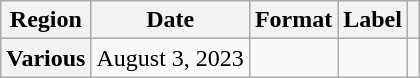<table class="wikitable plainrowheaders">
<tr>
<th scope="col">Region</th>
<th scope="col">Date</th>
<th scope="col">Format</th>
<th scope="col">Label</th>
<th scope="col"></th>
</tr>
<tr>
<th scope="row">Various</th>
<td>August 3, 2023</td>
<td></td>
<td></td>
<td align="center"></td>
</tr>
</table>
